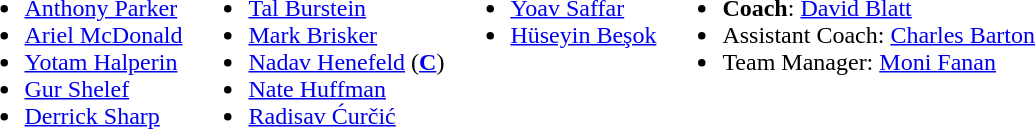<table>
<tr valign="top">
<td><br><ul><li> <a href='#'>Anthony Parker</a></li><li>  <a href='#'>Ariel McDonald</a></li><li> <a href='#'>Yotam Halperin</a></li><li> <a href='#'>Gur Shelef</a></li><li>  <a href='#'>Derrick Sharp</a></li></ul></td>
<td><br><ul><li> <a href='#'>Tal Burstein</a></li><li>  <a href='#'>Mark Brisker</a></li><li> <a href='#'>Nadav Henefeld</a> (<strong><a href='#'>C</a></strong>)</li><li> <a href='#'>Nate Huffman</a></li><li>  <a href='#'>Radisav Ćurčić</a></li></ul></td>
<td><br><ul><li> <a href='#'>Yoav Saffar</a></li><li> <a href='#'>Hüseyin Beşok</a></li></ul></td>
<td><br><ul><li><strong>Coach</strong>:   <a href='#'>David Blatt</a></li><li>Assistant Coach:  <a href='#'>Charles Barton</a></li><li>Team Manager:  <a href='#'>Moni Fanan</a></li></ul></td>
</tr>
</table>
